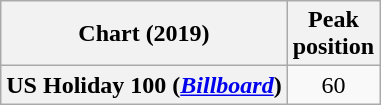<table class="wikitable plainrowheaders">
<tr>
<th scope="col">Chart (2019)</th>
<th scope="col">Peak<br>position</th>
</tr>
<tr>
<th scope="row">US Holiday 100 (<a href='#'><em>Billboard</em></a>)</th>
<td style="text-align:center;">60</td>
</tr>
</table>
